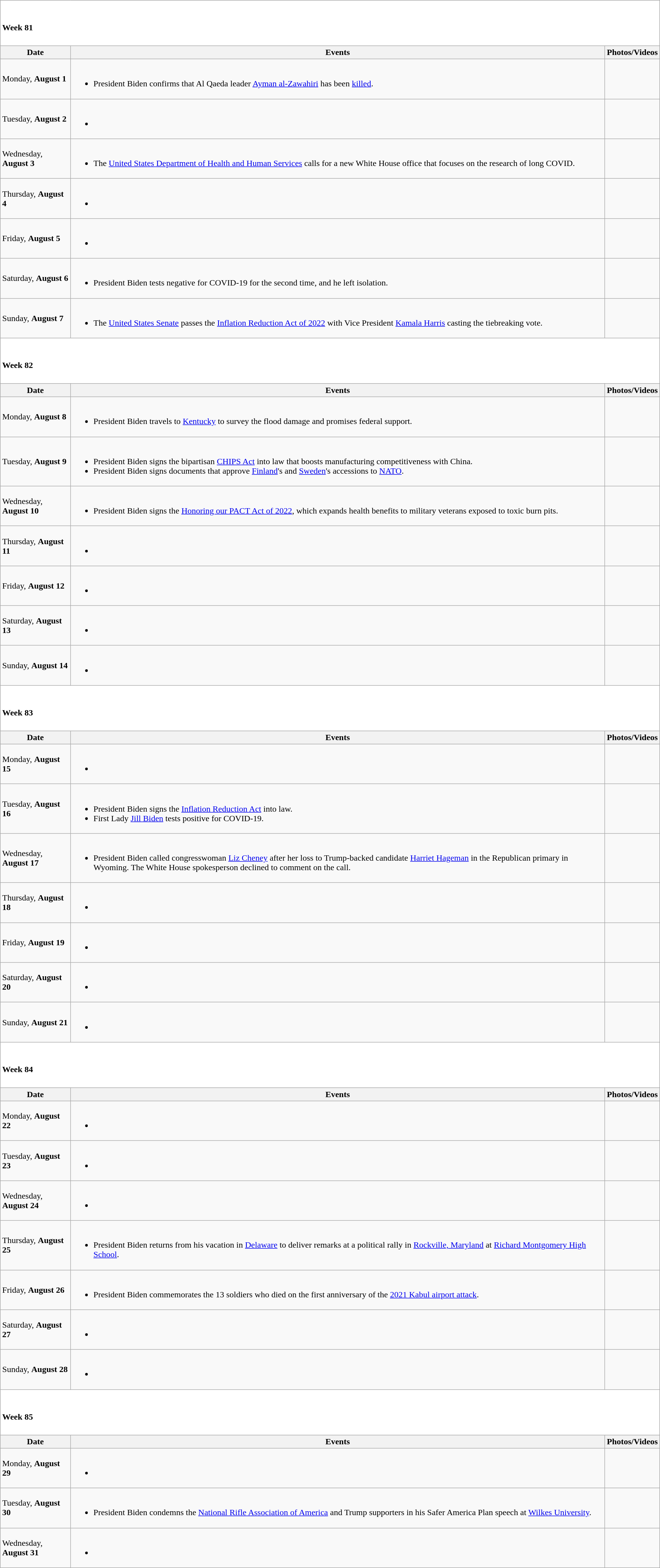<table class="wikitable">
<tr style="background:white;">
<td colspan="3"><br><h4>Week 81</h4></td>
</tr>
<tr>
<th>Date</th>
<th>Events</th>
<th>Photos/Videos</th>
</tr>
<tr>
<td>Monday, <strong>August 1</strong></td>
<td><br><ul><li>President Biden confirms that Al Qaeda leader <a href='#'>Ayman al-Zawahiri</a> has been <a href='#'>killed</a>.</li></ul></td>
<td></td>
</tr>
<tr>
<td>Tuesday, <strong>August 2</strong></td>
<td><br><ul><li></li></ul></td>
<td></td>
</tr>
<tr>
<td>Wednesday, <strong>August 3</strong></td>
<td><br><ul><li>The <a href='#'>United States Department of Health and Human Services</a> calls for a new White House office that focuses on the research of long COVID.</li></ul></td>
<td></td>
</tr>
<tr>
<td>Thursday, <strong>August 4</strong></td>
<td><br><ul><li></li></ul></td>
<td></td>
</tr>
<tr>
<td>Friday, <strong>August 5</strong></td>
<td><br><ul><li></li></ul></td>
<td></td>
</tr>
<tr>
<td>Saturday, <strong>August 6</strong></td>
<td><br><ul><li>President Biden tests negative for COVID-19 for the second time, and he left isolation.</li></ul></td>
<td></td>
</tr>
<tr>
<td>Sunday, <strong>August 7</strong></td>
<td><br><ul><li>The <a href='#'>United States Senate</a> passes the <a href='#'>Inflation Reduction Act of 2022</a> with Vice President <a href='#'>Kamala Harris</a> casting the tiebreaking vote.</li></ul></td>
<td></td>
</tr>
<tr style="background:white;">
<td colspan="3"><br><h4>Week 82</h4></td>
</tr>
<tr>
<th>Date</th>
<th>Events</th>
<th>Photos/Videos</th>
</tr>
<tr>
<td>Monday, <strong>August 8</strong></td>
<td><br><ul><li>President Biden travels to <a href='#'>Kentucky</a> to survey the flood damage and promises federal support.</li></ul></td>
<td></td>
</tr>
<tr>
<td>Tuesday, <strong>August 9</strong></td>
<td><br><ul><li>President Biden signs the bipartisan <a href='#'>CHIPS Act</a> into law that boosts manufacturing competitiveness with China.</li><li>President Biden signs documents that approve <a href='#'>Finland</a>'s and <a href='#'>Sweden</a>'s accessions to <a href='#'>NATO</a>.</li></ul></td>
<td><br></td>
</tr>
<tr>
<td>Wednesday, <strong>August 10</strong></td>
<td><br><ul><li>President Biden signs the <a href='#'>Honoring our PACT Act of 2022</a>, which expands health benefits to military veterans exposed to toxic burn pits.</li></ul></td>
<td></td>
</tr>
<tr>
<td>Thursday, <strong>August 11</strong></td>
<td><br><ul><li></li></ul></td>
<td></td>
</tr>
<tr>
<td>Friday, <strong>August 12</strong></td>
<td><br><ul><li></li></ul></td>
<td></td>
</tr>
<tr>
<td>Saturday, <strong>August 13</strong></td>
<td><br><ul><li></li></ul></td>
<td></td>
</tr>
<tr>
<td>Sunday, <strong>August 14</strong></td>
<td><br><ul><li></li></ul></td>
<td></td>
</tr>
<tr style="background:white;">
<td colspan="3"><br><h4>Week 83</h4></td>
</tr>
<tr>
<th>Date</th>
<th>Events</th>
<th>Photos/Videos</th>
</tr>
<tr>
<td>Monday, <strong>August 15</strong></td>
<td><br><ul><li></li></ul></td>
<td></td>
</tr>
<tr>
<td>Tuesday, <strong>August 16</strong></td>
<td><br><ul><li>President Biden signs the <a href='#'>Inflation Reduction Act</a> into law.</li><li>First Lady <a href='#'>Jill Biden</a> tests positive for COVID-19.</li></ul></td>
<td></td>
</tr>
<tr>
<td>Wednesday, <strong>August 17</strong></td>
<td><br><ul><li>President Biden called congresswoman <a href='#'>Liz Cheney</a> after her loss to Trump-backed candidate <a href='#'>Harriet Hageman</a> in the Republican primary in Wyoming. The White House spokesperson declined to comment on the call.</li></ul></td>
<td></td>
</tr>
<tr>
<td>Thursday, <strong>August 18</strong></td>
<td><br><ul><li></li></ul></td>
<td></td>
</tr>
<tr>
<td>Friday, <strong>August 19</strong></td>
<td><br><ul><li></li></ul></td>
<td></td>
</tr>
<tr>
<td>Saturday, <strong>August 20</strong></td>
<td><br><ul><li></li></ul></td>
<td></td>
</tr>
<tr>
<td>Sunday, <strong>August 21</strong></td>
<td><br><ul><li></li></ul></td>
<td></td>
</tr>
<tr style="background:white;">
<td colspan="3"><br><h4>Week 84</h4></td>
</tr>
<tr>
<th>Date</th>
<th>Events</th>
<th>Photos/Videos</th>
</tr>
<tr>
<td>Monday, <strong>August 22</strong></td>
<td><br><ul><li></li></ul></td>
<td></td>
</tr>
<tr>
<td>Tuesday, <strong>August 23</strong></td>
<td><br><ul><li></li></ul></td>
<td></td>
</tr>
<tr>
<td>Wednesday, <strong>August 24</strong></td>
<td><br><ul><li></li></ul></td>
<td></td>
</tr>
<tr>
<td>Thursday, <strong>August 25</strong></td>
<td><br><ul><li>President Biden returns from his vacation in <a href='#'>Delaware</a> to deliver remarks at a political rally in <a href='#'>Rockville, Maryland</a> at <a href='#'>Richard Montgomery High School</a>.</li></ul></td>
<td></td>
</tr>
<tr>
<td>Friday, <strong>August 26</strong></td>
<td><br><ul><li>President Biden commemorates the 13 soldiers who died on the first anniversary of the <a href='#'>2021 Kabul airport attack</a>.</li></ul></td>
<td></td>
</tr>
<tr>
<td>Saturday, <strong>August 27</strong></td>
<td><br><ul><li></li></ul></td>
<td></td>
</tr>
<tr>
<td>Sunday, <strong>August 28</strong></td>
<td><br><ul><li></li></ul></td>
<td></td>
</tr>
<tr style="background:white;">
<td colspan="3"><br><h4>Week 85</h4></td>
</tr>
<tr>
<th>Date</th>
<th>Events</th>
<th>Photos/Videos</th>
</tr>
<tr>
<td>Monday, <strong>August 29</strong></td>
<td><br><ul><li></li></ul></td>
<td></td>
</tr>
<tr>
<td>Tuesday, <strong>August 30</strong></td>
<td><br><ul><li>President Biden condemns the <a href='#'>National Rifle Association of America</a> and Trump supporters in his Safer America Plan speech at <a href='#'>Wilkes University</a>.</li></ul></td>
<td></td>
</tr>
<tr>
<td>Wednesday, <strong>August 31</strong></td>
<td><br><ul><li></li></ul></td>
<td></td>
</tr>
</table>
